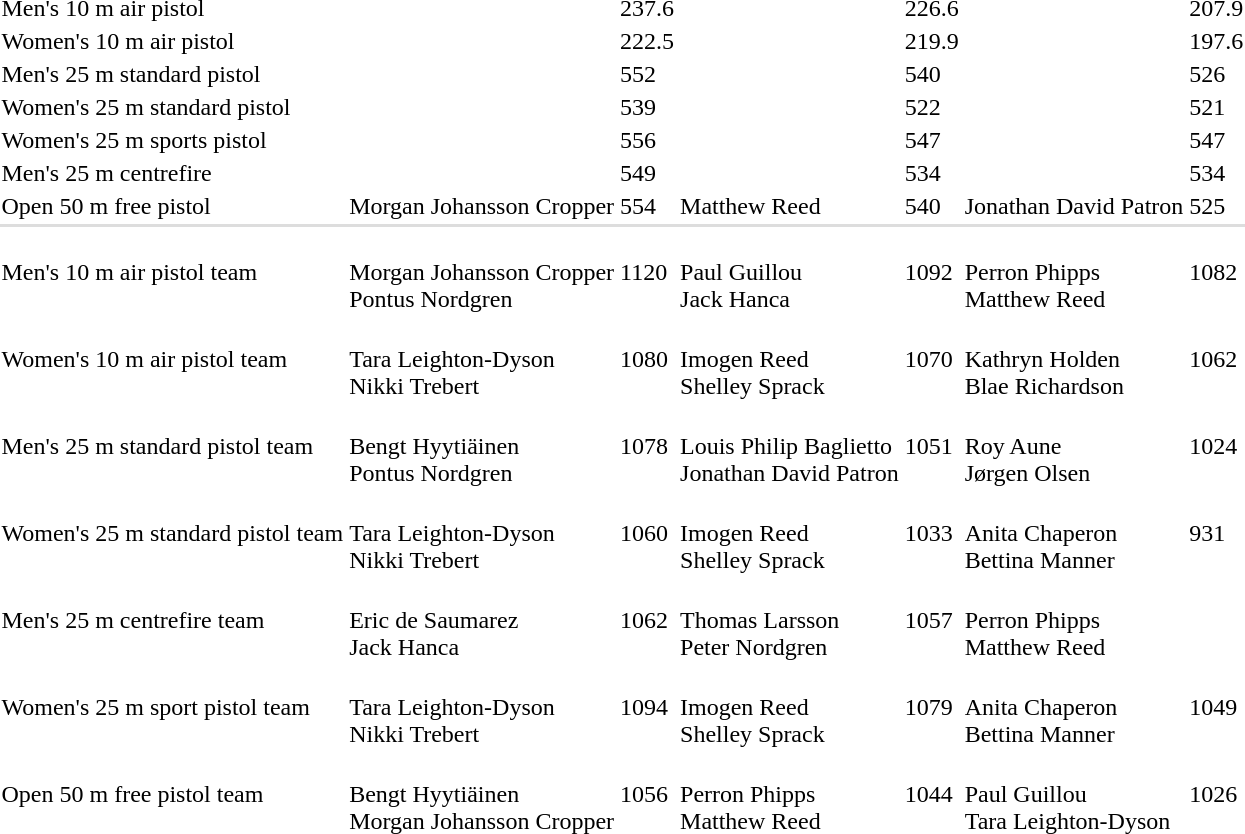<table>
<tr>
<td>Men's 10 m air pistol</td>
<td></td>
<td>237.6</td>
<td></td>
<td>226.6</td>
<td></td>
<td>207.9</td>
</tr>
<tr>
<td>Women's 10 m air pistol</td>
<td></td>
<td>222.5</td>
<td></td>
<td>219.9</td>
<td></td>
<td>197.6</td>
</tr>
<tr>
<td>Men's 25 m standard pistol</td>
<td></td>
<td>552</td>
<td></td>
<td>540</td>
<td></td>
<td>526</td>
</tr>
<tr>
<td>Women's 25 m standard pistol</td>
<td></td>
<td>539</td>
<td></td>
<td>522</td>
<td></td>
<td>521</td>
</tr>
<tr>
<td>Women's 25 m sports pistol</td>
<td></td>
<td>556</td>
<td></td>
<td>547</td>
<td></td>
<td>547</td>
</tr>
<tr>
<td>Men's 25 m centrefire</td>
<td></td>
<td>549</td>
<td></td>
<td>534</td>
<td></td>
<td>534</td>
</tr>
<tr>
<td>Open 50 m free pistol</td>
<td>Morgan Johansson Cropper <br> </td>
<td>554</td>
<td>Matthew Reed <br> </td>
<td>540</td>
<td>Jonathan David Patron <br> </td>
<td>525</td>
</tr>
<tr bgcolor=#dddddd>
<td colspan=7></td>
</tr>
<tr>
<td>Men's 10 m air pistol team</td>
<td> <br> Morgan Johansson Cropper <br>Pontus Nordgren</td>
<td>1120</td>
<td> <br>	Paul Guillou <br>Jack Hanca</td>
<td>1092</td>
<td> <br> Perron Phipps <br> Matthew Reed</td>
<td>1082</td>
</tr>
<tr>
<td>Women's 10 m air pistol team</td>
<td> <br> Tara Leighton-Dyson <br> Nikki Trebert</td>
<td>1080</td>
<td> <br> Imogen Reed <br> Shelley Sprack</td>
<td>1070</td>
<td> <br> Kathryn Holden <br> Blae Richardson</td>
<td>1062</td>
</tr>
<tr>
<td>Men's 25 m standard pistol team</td>
<td> <br> Bengt Hyytiäinen <br> Pontus Nordgren</td>
<td>1078</td>
<td> <br> Louis Philip Baglietto <br> Jonathan David Patron</td>
<td>1051</td>
<td> <br> Roy Aune <br> Jørgen Olsen</td>
<td>1024</td>
</tr>
<tr>
<td>Women's 25 m standard pistol team</td>
<td> <br> Tara Leighton-Dyson <br> Nikki Trebert</td>
<td>1060</td>
<td> <br> Imogen Reed <br> Shelley Sprack</td>
<td>1033</td>
<td> <br> Anita Chaperon <br> Bettina Manner</td>
<td>931</td>
</tr>
<tr>
<td>Men's 25 m centrefire team</td>
<td> <br> Eric de Saumarez <br> Jack Hanca</td>
<td>1062</td>
<td> <br> Thomas Larsson <br> Peter Nordgren</td>
<td>1057</td>
<td> <br> Perron Phipps <br>Matthew Reed</td>
<td></td>
</tr>
<tr>
<td>Women's 25 m sport pistol team</td>
<td> <br> Tara Leighton-Dyson <br> Nikki Trebert</td>
<td>1094</td>
<td> <br> Imogen Reed <br> Shelley Sprack</td>
<td>1079</td>
<td> <br> Anita Chaperon <br> Bettina Manner</td>
<td>1049</td>
</tr>
<tr>
<td>Open 50 m free pistol team</td>
<td> <br> Bengt Hyytiäinen <br> Morgan Johansson Cropper</td>
<td>1056</td>
<td> <br> Perron Phipps <br> Matthew Reed</td>
<td>1044</td>
<td> <br> Paul Guillou <br> Tara Leighton-Dyson</td>
<td>1026</td>
</tr>
</table>
